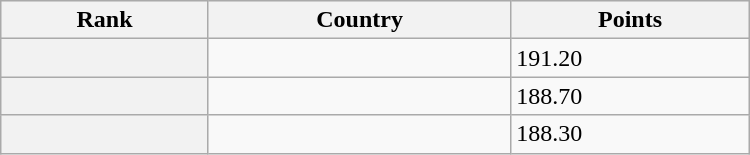<table class="wikitable" width=500>
<tr bgcolor="#efefef">
<th>Rank</th>
<th>Country</th>
<th>Points</th>
</tr>
<tr>
<th></th>
<td></td>
<td>191.20</td>
</tr>
<tr>
<th></th>
<td></td>
<td>188.70</td>
</tr>
<tr>
<th></th>
<td></td>
<td>188.30</td>
</tr>
</table>
